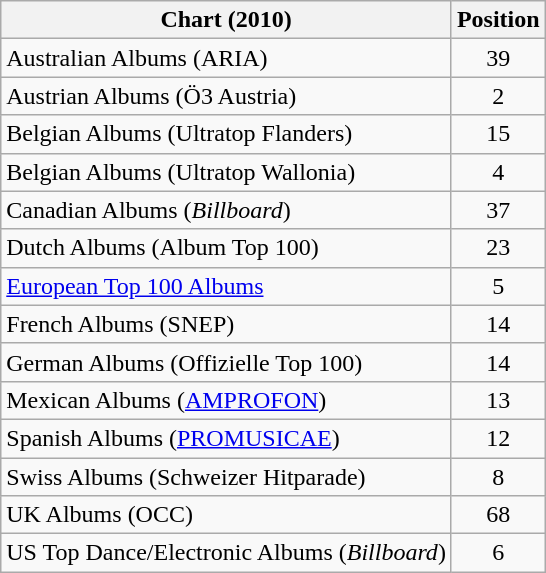<table class="wikitable sortable">
<tr>
<th>Chart (2010)</th>
<th>Position</th>
</tr>
<tr>
<td>Australian Albums (ARIA)</td>
<td style="text-align:center;">39</td>
</tr>
<tr>
<td>Austrian Albums (Ö3 Austria)</td>
<td style="text-align:center;">2</td>
</tr>
<tr>
<td>Belgian Albums (Ultratop Flanders)</td>
<td style="text-align:center;">15</td>
</tr>
<tr>
<td>Belgian Albums (Ultratop Wallonia)</td>
<td style="text-align:center;">4</td>
</tr>
<tr>
<td>Canadian Albums (<em>Billboard</em>)</td>
<td style="text-align:center;">37</td>
</tr>
<tr>
<td>Dutch Albums (Album Top 100)</td>
<td style="text-align:center;">23</td>
</tr>
<tr>
<td><a href='#'>European Top 100 Albums</a></td>
<td style="text-align:center;">5</td>
</tr>
<tr>
<td>French Albums (SNEP)</td>
<td style="text-align:center;">14</td>
</tr>
<tr>
<td>German Albums (Offizielle Top 100)</td>
<td style="text-align:center;">14</td>
</tr>
<tr>
<td>Mexican Albums (<a href='#'>AMPROFON</a>)</td>
<td style="text-align:center;">13</td>
</tr>
<tr>
<td>Spanish Albums (<a href='#'>PROMUSICAE</a>)</td>
<td style="text-align:center;">12</td>
</tr>
<tr>
<td>Swiss Albums (Schweizer Hitparade)</td>
<td style="text-align:center;">8</td>
</tr>
<tr>
<td>UK Albums (OCC)</td>
<td style="text-align:center;">68</td>
</tr>
<tr>
<td>US Top Dance/Electronic Albums (<em>Billboard</em>)</td>
<td style="text-align:center;">6</td>
</tr>
</table>
